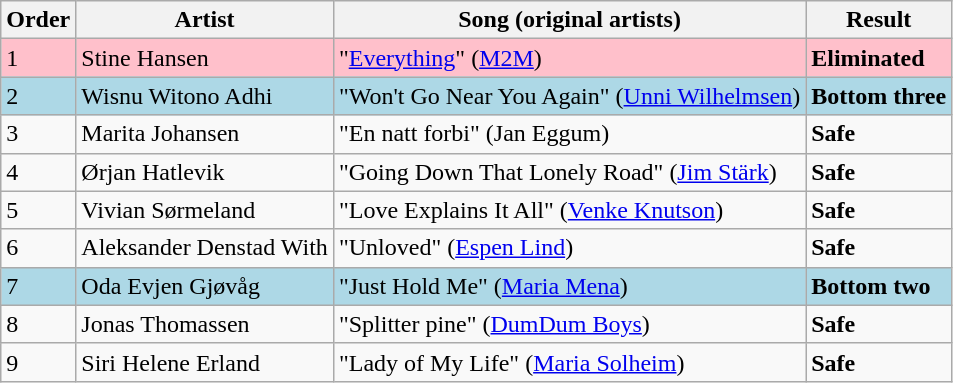<table class=wikitable>
<tr>
<th>Order</th>
<th>Artist</th>
<th>Song (original artists)</th>
<th>Result</th>
</tr>
<tr style="background:pink;">
<td>1</td>
<td>Stine Hansen</td>
<td>"<a href='#'>Everything</a>" (<a href='#'>M2M</a>)</td>
<td><strong>Eliminated</strong></td>
</tr>
<tr style="background:lightblue;">
<td>2</td>
<td>Wisnu Witono Adhi</td>
<td>"Won't Go Near You Again" (<a href='#'>Unni Wilhelmsen</a>)</td>
<td><strong>Bottom three</strong></td>
</tr>
<tr>
<td>3</td>
<td>Marita Johansen</td>
<td>"En natt forbi" (Jan Eggum)</td>
<td><strong>Safe</strong></td>
</tr>
<tr>
<td>4</td>
<td>Ørjan Hatlevik</td>
<td>"Going Down That Lonely Road" (<a href='#'>Jim Stärk</a>)</td>
<td><strong>Safe</strong></td>
</tr>
<tr>
<td>5</td>
<td>Vivian Sørmeland</td>
<td>"Love Explains It All" (<a href='#'>Venke Knutson</a>)</td>
<td><strong>Safe</strong></td>
</tr>
<tr>
<td>6</td>
<td>Aleksander Denstad With</td>
<td>"Unloved" (<a href='#'>Espen Lind</a>)</td>
<td><strong>Safe</strong></td>
</tr>
<tr style="background:lightblue;">
<td>7</td>
<td>Oda Evjen Gjøvåg</td>
<td>"Just Hold Me" (<a href='#'>Maria Mena</a>)</td>
<td><strong>Bottom two</strong></td>
</tr>
<tr>
<td>8</td>
<td>Jonas Thomassen</td>
<td>"Splitter pine" (<a href='#'>DumDum Boys</a>)</td>
<td><strong>Safe</strong></td>
</tr>
<tr>
<td>9</td>
<td>Siri Helene Erland</td>
<td>"Lady of My Life" (<a href='#'>Maria Solheim</a>)</td>
<td><strong>Safe</strong></td>
</tr>
</table>
